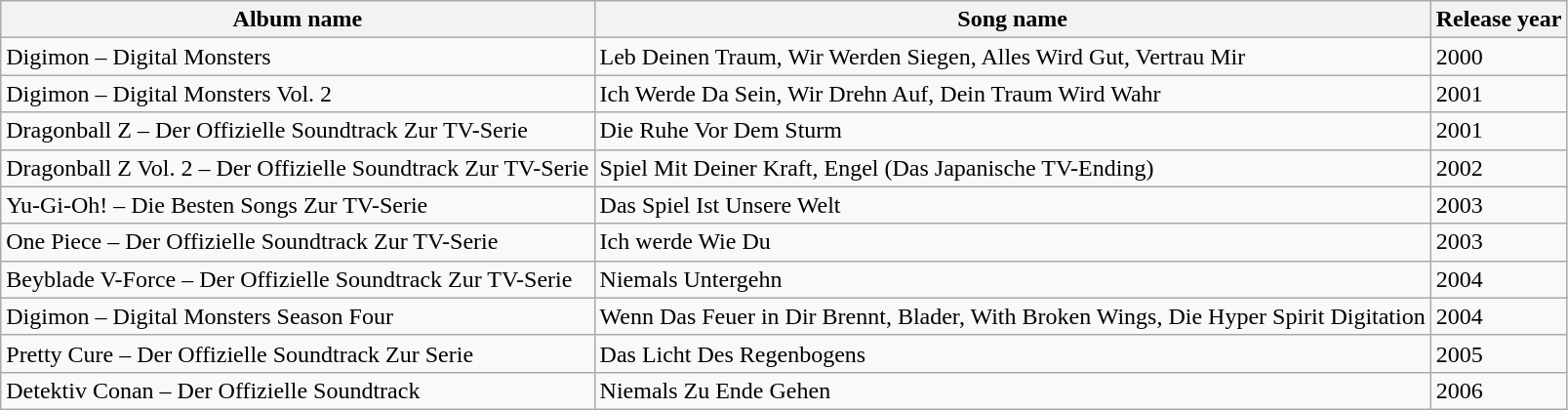<table class="wikitable sortable">
<tr>
<th>Album name</th>
<th>Song name</th>
<th>Release year</th>
</tr>
<tr>
<td>Digimon – Digital Monsters</td>
<td>Leb Deinen Traum, Wir Werden Siegen, Alles Wird Gut, Vertrau Mir</td>
<td>2000</td>
</tr>
<tr>
<td>Digimon – Digital Monsters Vol. 2</td>
<td>Ich Werde Da Sein, Wir Drehn Auf, Dein Traum Wird Wahr</td>
<td>2001</td>
</tr>
<tr>
<td>Dragonball Z – Der Offizielle Soundtrack Zur TV-Serie</td>
<td>Die Ruhe Vor Dem Sturm</td>
<td>2001</td>
</tr>
<tr>
<td>Dragonball Z Vol. 2 – Der Offizielle Soundtrack Zur TV-Serie</td>
<td>Spiel Mit Deiner Kraft, Engel (Das Japanische TV-Ending)</td>
<td>2002</td>
</tr>
<tr>
<td>Yu-Gi-Oh! – Die Besten Songs Zur TV-Serie</td>
<td>Das Spiel Ist Unsere Welt</td>
<td>2003</td>
</tr>
<tr>
<td>One Piece – Der Offizielle Soundtrack Zur TV-Serie</td>
<td>Ich werde Wie Du</td>
<td>2003</td>
</tr>
<tr>
<td>Beyblade V-Force – Der Offizielle Soundtrack Zur TV-Serie</td>
<td>Niemals Untergehn</td>
<td>2004</td>
</tr>
<tr>
<td>Digimon – Digital Monsters Season Four</td>
<td>Wenn Das Feuer in Dir Brennt, Blader, With Broken Wings, Die Hyper Spirit Digitation</td>
<td>2004</td>
</tr>
<tr>
<td>Pretty Cure – Der Offizielle Soundtrack Zur Serie</td>
<td>Das Licht Des Regenbogens</td>
<td>2005</td>
</tr>
<tr>
<td>Detektiv Conan – Der Offizielle Soundtrack</td>
<td>Niemals Zu Ende Gehen</td>
<td>2006</td>
</tr>
</table>
